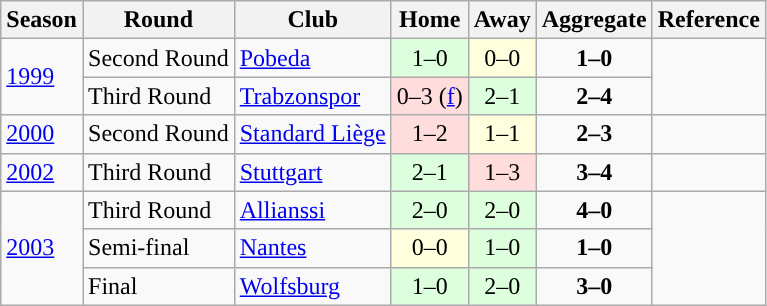<table class="wikitable">
<tr>
<th>Season</th>
<th>Round</th>
<th>Club</th>
<th>Home</th>
<th>Away</th>
<th>Aggregate</th>
<th>Reference</th>
</tr>
<tr>
<td rowspan=2><a href='#'>1999</a></td>
<td>Second Round</td>
<td> <a href='#'>Pobeda</a></td>
<td style="text-align:center; background:#dfd;">1–0</td>
<td style="text-align:center; background:#ffd;">0–0</td>
<td style="text-align:center;"><strong>1–0</strong></td>
<td rowspan=2 style="text-align:center;"></td>
</tr>
<tr>
<td>Third Round</td>
<td> <a href='#'>Trabzonspor</a></td>
<td style="text-align:center; background:#fdd;">0–3 (<a href='#'>f</a>)</td>
<td style="text-align:center; background:#dfd;">2–1</td>
<td style="text-align:center;"><strong>2–4</strong></td>
</tr>
<tr>
<td><a href='#'>2000</a></td>
<td>Second Round</td>
<td> <a href='#'>Standard Liège</a></td>
<td style="text-align:center; background:#fdd;">1–2</td>
<td style="text-align:center; background:#ffd;">1–1</td>
<td style="text-align:center;"><strong>2–3</strong></td>
<td style="text-align:center;"></td>
</tr>
<tr>
<td><a href='#'>2002</a></td>
<td>Third Round</td>
<td> <a href='#'>Stuttgart</a></td>
<td style="text-align:center; background:#dfd;">2–1</td>
<td style="text-align:center; background:#fdd;">1–3</td>
<td style="text-align:center;"><strong>3–4</strong></td>
<td style="text-align:center;"></td>
</tr>
<tr>
<td rowspan=3><a href='#'>2003</a></td>
<td>Third Round</td>
<td> <a href='#'>Allianssi</a></td>
<td style="text-align:center; background:#dfd;">2–0</td>
<td style="text-align:center; background:#dfd;">2–0</td>
<td style="text-align:center;"><strong>4–0</strong></td>
<td rowspan=3 style="text-align:center;"></td>
</tr>
<tr>
<td>Semi-final</td>
<td> <a href='#'>Nantes</a></td>
<td style="text-align:center; background:#ffd;">0–0</td>
<td style="text-align:center; background:#dfd;">1–0</td>
<td style="text-align:center;"><strong>1–0</strong></td>
</tr>
<tr>
<td>Final</td>
<td> <a href='#'>Wolfsburg</a></td>
<td style="text-align:center; background:#dfd;">1–0</td>
<td style="text-align:center; background:#dfd;">2–0</td>
<td style="text-align:center;"><strong>3–0</strong></td>
</tr>
</table>
